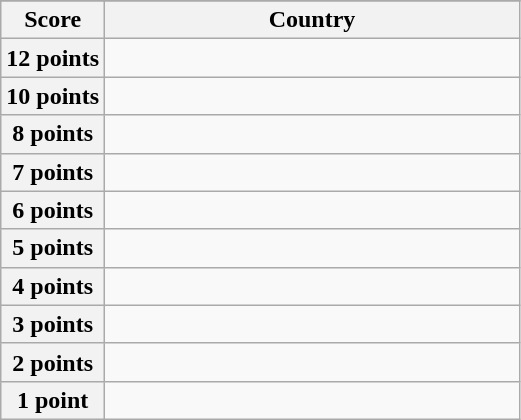<table class="wikitable">
<tr>
</tr>
<tr>
<th scope="col" width="20%">Score</th>
<th scope="col">Country</th>
</tr>
<tr>
<th scope="row">12 points</th>
<td></td>
</tr>
<tr>
<th scope="row">10 points</th>
<td></td>
</tr>
<tr>
<th scope="row">8 points</th>
<td></td>
</tr>
<tr>
<th scope="row">7 points</th>
<td></td>
</tr>
<tr>
<th scope="row">6 points</th>
<td></td>
</tr>
<tr>
<th scope="row">5 points</th>
<td></td>
</tr>
<tr>
<th scope="row">4 points</th>
<td></td>
</tr>
<tr>
<th scope="row">3 points</th>
<td></td>
</tr>
<tr>
<th scope="row">2 points</th>
<td></td>
</tr>
<tr>
<th scope="row">1 point</th>
<td></td>
</tr>
</table>
